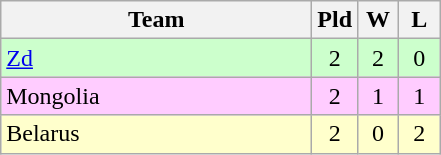<table class="wikitable" style="text-align:center">
<tr>
<th style="width:200px;">Team</th>
<th style="width:20px;">Pld</th>
<th style="width:20px;">W</th>
<th style="width:20px;">L</th>
</tr>
<tr style="background:#cfc">
<td style="text-align:left;"> <a href='#'>Zd</a></td>
<td>2</td>
<td>2</td>
<td>0</td>
</tr>
<tr style="background:#fcf;">
<td style="text-align:left;"> Mongolia</td>
<td>2</td>
<td>1</td>
<td>1</td>
</tr>
<tr style="background:#ffc">
<td style="text-align:left;"> Belarus</td>
<td>2</td>
<td>0</td>
<td>2</td>
</tr>
</table>
